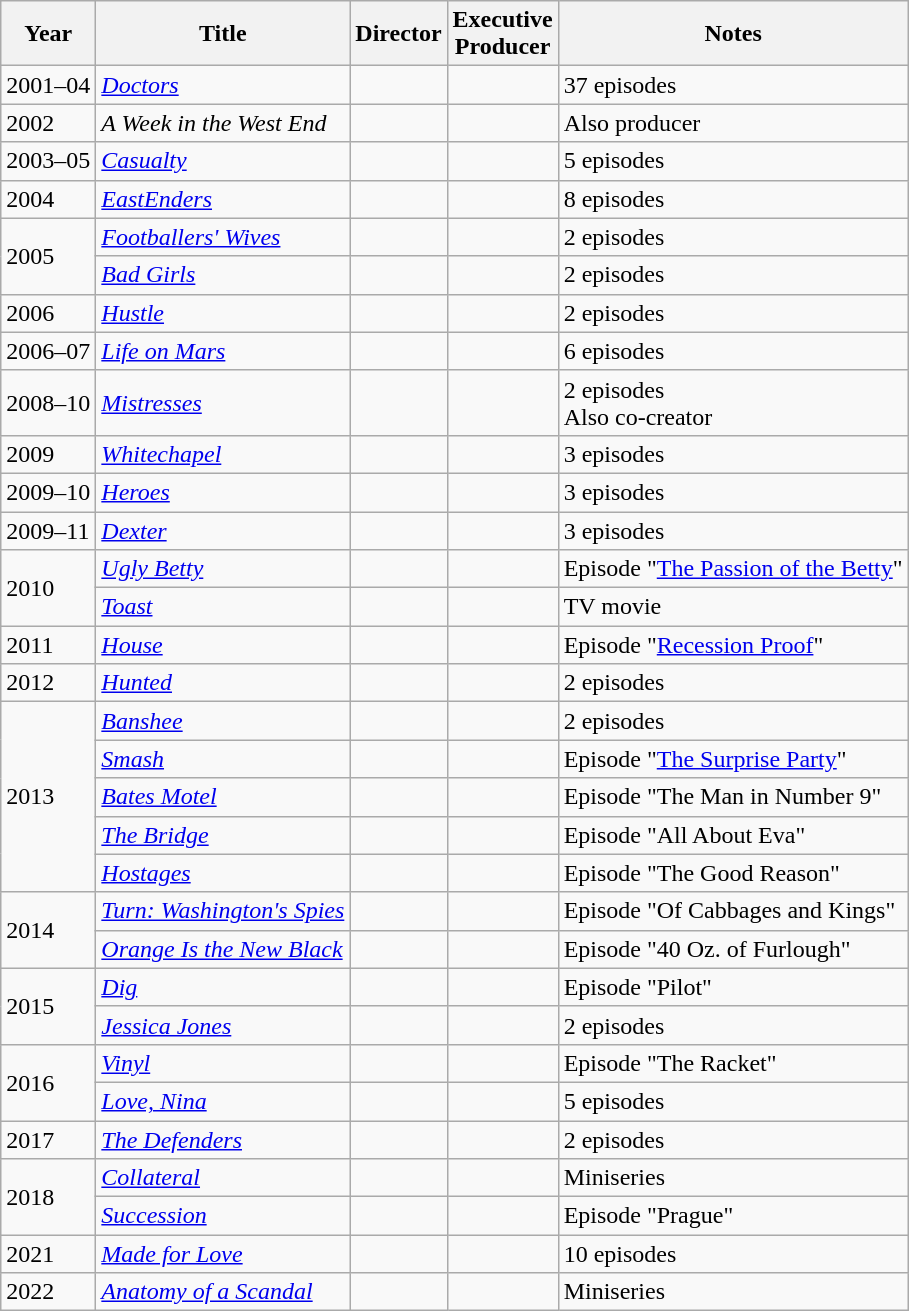<table class="wikitable plainrowheaders">
<tr>
<th>Year</th>
<th>Title</th>
<th>Director</th>
<th>Executive<br>Producer</th>
<th>Notes</th>
</tr>
<tr>
<td>2001–04</td>
<td><em><a href='#'>Doctors</a></em></td>
<td></td>
<td></td>
<td>37 episodes</td>
</tr>
<tr>
<td>2002</td>
<td><em>A Week in the West End</em></td>
<td></td>
<td></td>
<td>Also producer</td>
</tr>
<tr>
<td>2003–05</td>
<td><em><a href='#'>Casualty</a></em></td>
<td></td>
<td></td>
<td>5 episodes</td>
</tr>
<tr>
<td>2004</td>
<td><em><a href='#'>EastEnders</a></em></td>
<td></td>
<td></td>
<td>8 episodes</td>
</tr>
<tr>
<td rowspan=2>2005</td>
<td><em><a href='#'>Footballers' Wives</a></em></td>
<td></td>
<td></td>
<td>2 episodes</td>
</tr>
<tr>
<td><em><a href='#'>Bad Girls</a></em></td>
<td></td>
<td></td>
<td>2 episodes</td>
</tr>
<tr>
<td>2006</td>
<td><em><a href='#'>Hustle</a></em></td>
<td></td>
<td></td>
<td>2 episodes</td>
</tr>
<tr>
<td>2006–07</td>
<td><em><a href='#'>Life on Mars</a></em></td>
<td></td>
<td></td>
<td>6 episodes</td>
</tr>
<tr>
<td>2008–10</td>
<td><em><a href='#'>Mistresses</a></em></td>
<td></td>
<td></td>
<td>2 episodes<br>Also co-creator</td>
</tr>
<tr>
<td>2009</td>
<td><em><a href='#'>Whitechapel</a></em></td>
<td></td>
<td></td>
<td>3 episodes</td>
</tr>
<tr>
<td>2009–10</td>
<td><em><a href='#'>Heroes</a></em></td>
<td></td>
<td></td>
<td>3 episodes</td>
</tr>
<tr>
<td>2009–11</td>
<td><em><a href='#'>Dexter</a></em></td>
<td></td>
<td></td>
<td>3 episodes</td>
</tr>
<tr>
<td rowspan=2>2010</td>
<td><em><a href='#'>Ugly Betty</a></em></td>
<td></td>
<td></td>
<td>Episode "<a href='#'>The Passion of the Betty</a>"</td>
</tr>
<tr>
<td><em><a href='#'>Toast</a></em></td>
<td></td>
<td></td>
<td>TV movie</td>
</tr>
<tr>
<td>2011</td>
<td><em><a href='#'>House</a></em></td>
<td></td>
<td></td>
<td>Episode "<a href='#'>Recession Proof</a>"</td>
</tr>
<tr>
<td>2012</td>
<td><em><a href='#'>Hunted</a></em></td>
<td></td>
<td></td>
<td>2 episodes</td>
</tr>
<tr>
<td rowspan=5>2013</td>
<td><em><a href='#'>Banshee</a></em></td>
<td></td>
<td></td>
<td>2 episodes</td>
</tr>
<tr>
<td><em><a href='#'>Smash</a></em></td>
<td></td>
<td></td>
<td>Episode "<a href='#'>The Surprise Party</a>"</td>
</tr>
<tr>
<td><em><a href='#'>Bates Motel</a></em></td>
<td></td>
<td></td>
<td>Episode "The Man in Number 9"</td>
</tr>
<tr>
<td><em><a href='#'>The Bridge</a></em></td>
<td></td>
<td></td>
<td>Episode "All About Eva"</td>
</tr>
<tr>
<td><em><a href='#'>Hostages</a></em></td>
<td></td>
<td></td>
<td>Episode "The Good Reason"</td>
</tr>
<tr>
<td rowspan=2>2014</td>
<td><em><a href='#'>Turn: Washington's Spies</a></em></td>
<td></td>
<td></td>
<td>Episode "Of Cabbages and Kings"</td>
</tr>
<tr>
<td><em><a href='#'>Orange Is the New Black</a></em></td>
<td></td>
<td></td>
<td>Episode "40 Oz. of Furlough"</td>
</tr>
<tr>
<td rowspan=2>2015</td>
<td><em><a href='#'>Dig</a></em></td>
<td></td>
<td></td>
<td>Episode "Pilot"</td>
</tr>
<tr>
<td><em><a href='#'>Jessica Jones</a></em></td>
<td></td>
<td></td>
<td>2 episodes</td>
</tr>
<tr>
<td rowspan=2>2016</td>
<td><em><a href='#'>Vinyl</a></em></td>
<td></td>
<td></td>
<td>Episode "The Racket"</td>
</tr>
<tr>
<td><em><a href='#'>Love, Nina</a></em></td>
<td></td>
<td></td>
<td>5 episodes</td>
</tr>
<tr>
<td>2017</td>
<td><em><a href='#'>The Defenders</a></em></td>
<td></td>
<td></td>
<td>2 episodes</td>
</tr>
<tr>
<td rowspan=2>2018</td>
<td><em><a href='#'>Collateral</a></em></td>
<td></td>
<td></td>
<td>Miniseries</td>
</tr>
<tr>
<td><em><a href='#'>Succession</a></em></td>
<td></td>
<td></td>
<td>Episode "Prague"</td>
</tr>
<tr>
<td>2021</td>
<td><em><a href='#'>Made for Love</a></em></td>
<td></td>
<td></td>
<td>10 episodes</td>
</tr>
<tr>
<td>2022</td>
<td><em><a href='#'>Anatomy of a Scandal</a></em></td>
<td></td>
<td></td>
<td>Miniseries</td>
</tr>
</table>
